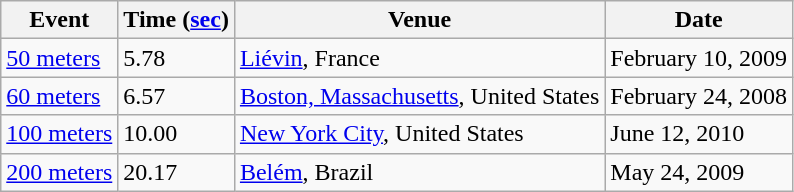<table class=wikitable>
<tr>
<th>Event</th>
<th>Time (<a href='#'>sec</a>)</th>
<th>Venue</th>
<th>Date</th>
</tr>
<tr>
<td><a href='#'>50 meters</a></td>
<td>5.78</td>
<td><a href='#'>Liévin</a>, France</td>
<td>February 10, 2009</td>
</tr>
<tr>
<td><a href='#'>60 meters</a></td>
<td>6.57</td>
<td><a href='#'>Boston, Massachusetts</a>, United States</td>
<td>February 24, 2008</td>
</tr>
<tr>
<td><a href='#'>100 meters</a></td>
<td>10.00</td>
<td><a href='#'>New York City</a>, United States</td>
<td>June 12, 2010</td>
</tr>
<tr>
<td><a href='#'>200 meters</a></td>
<td>20.17</td>
<td><a href='#'>Belém</a>, Brazil</td>
<td>May 24, 2009</td>
</tr>
</table>
